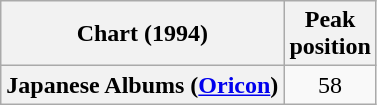<table class="wikitable plainrowheaders" style="text-align:center">
<tr>
<th scope="col">Chart (1994)</th>
<th scope="col">Peak<br> position</th>
</tr>
<tr>
<th scope="row">Japanese Albums (<a href='#'>Oricon</a>)</th>
<td>58</td>
</tr>
</table>
